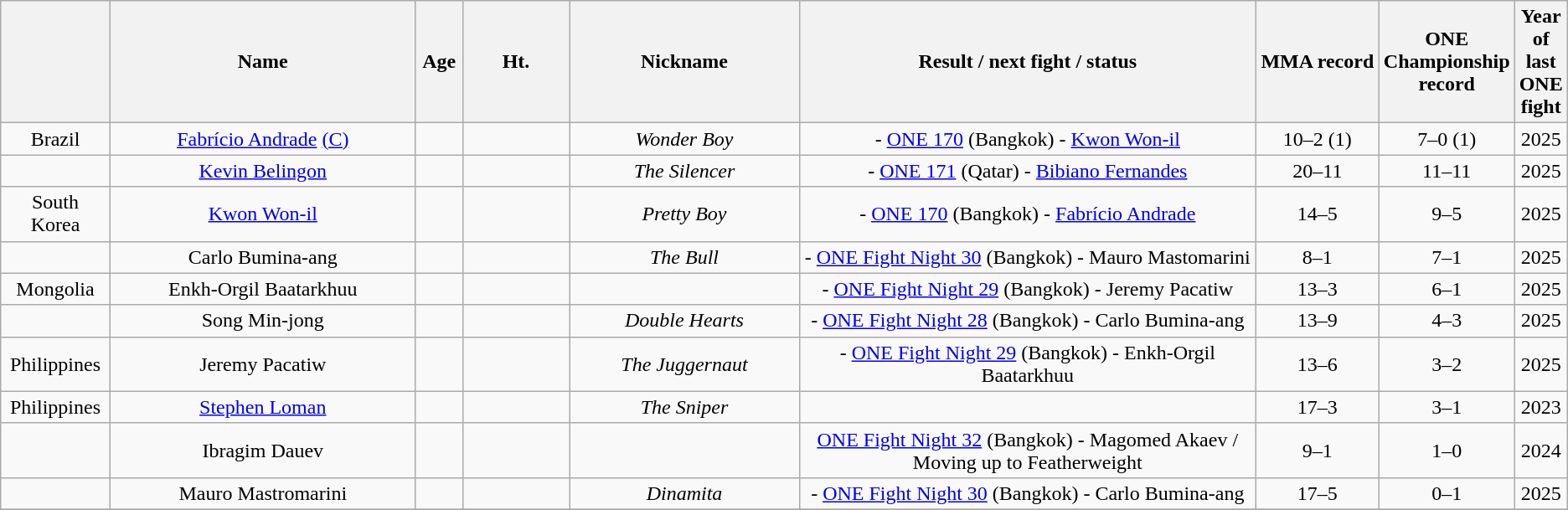<table class="wikitable sortable" style="text-align:center">
<tr>
<th width=7%></th>
<th width=20%>Name</th>
<th width=3%>Age</th>
<th width=7%>Ht.</th>
<th width=15%>Nickname</th>
<th width=30%>Result / next fight / status</th>
<th width=8%>MMA record</th>
<th width=8%>ONE Championship record</th>
<th width=8%>Year of last ONE fight</th>
</tr>
<tr style="display:none;">
<td>!a</td>
<td>!a</td>
<td>!a</td>
<td>-9999</td>
</tr>
<tr>
<td><span>Brazil</span></td>
<td><a href='#'>Fabrício Andrade</a> <a href='#'>(C)</a></td>
<td></td>
<td></td>
<td><em>Wonder Boy</em></td>
<td> - <a href='#'>ONE 170</a> (Bangkok) - <a href='#'>Kwon Won-il</a></td>
<td>10–2 (1)</td>
<td>7–0 (1)</td>
<td>2025</td>
</tr>
<tr>
<td></td>
<td><a href='#'>Kevin Belingon</a></td>
<td></td>
<td></td>
<td><em>The Silencer</em></td>
<td> - <a href='#'>ONE 171</a> (Qatar) - <a href='#'>Bibiano Fernandes</a></td>
<td>20–11</td>
<td>11–11</td>
<td>2025</td>
</tr>
<tr>
<td><span>South Korea</span></td>
<td><a href='#'>Kwon Won-il</a></td>
<td></td>
<td></td>
<td><em>Pretty Boy</em></td>
<td> - <a href='#'>ONE 170</a> (Bangkok) - <a href='#'>Fabrício Andrade</a></td>
<td>14–5</td>
<td>9–5</td>
<td>2025</td>
</tr>
<tr>
<td></td>
<td>Carlo Bumina-ang</td>
<td></td>
<td></td>
<td><em>The Bull</em></td>
<td> - <a href='#'>ONE Fight Night 30</a> (Bangkok) - Mauro Mastomarini</td>
<td>8–1</td>
<td>7–1</td>
<td>2025</td>
</tr>
<tr>
<td><span>Mongolia</span></td>
<td>Enkh-Orgil Baatarkhuu</td>
<td></td>
<td></td>
<td></td>
<td> - <a href='#'>ONE Fight Night 29</a> (Bangkok) - Jeremy Pacatiw</td>
<td>13–3</td>
<td>6–1</td>
<td>2025</td>
</tr>
<tr>
<td></td>
<td>Song Min-jong</td>
<td></td>
<td></td>
<td><em>Double Hearts</em></td>
<td> - <a href='#'>ONE Fight Night 28</a> (Bangkok) - Carlo Bumina-ang</td>
<td>13–9</td>
<td>4–3</td>
<td>2025</td>
</tr>
<tr>
<td><span>Philippines</span></td>
<td>Jeremy Pacatiw</td>
<td></td>
<td></td>
<td><em>The Juggernaut</em></td>
<td> - <a href='#'>ONE Fight Night 29</a> (Bangkok) - Enkh-Orgil Baatarkhuu</td>
<td>13–6</td>
<td>3–2</td>
<td>2025</td>
</tr>
<tr>
<td><span>Philippines</span></td>
<td><a href='#'>Stephen Loman</a></td>
<td></td>
<td></td>
<td><em>The Sniper</em></td>
<td></td>
<td>17–3</td>
<td>3–1</td>
<td>2023</td>
</tr>
<tr>
<td></td>
<td>Ibragim Dauev</td>
<td></td>
<td></td>
<td></td>
<td><a href='#'>ONE Fight Night 32</a> (Bangkok) - Magomed Akaev / Moving up to Featherweight</td>
<td>9–1</td>
<td>1–0</td>
<td>2024</td>
</tr>
<tr>
<td></td>
<td>Mauro Mastromarini</td>
<td></td>
<td></td>
<td><em>Dinamita</em></td>
<td> - <a href='#'>ONE Fight Night 30</a> (Bangkok) - Carlo Bumina-ang</td>
<td>17–5</td>
<td>0–1</td>
<td>2025</td>
</tr>
<tr>
</tr>
</table>
